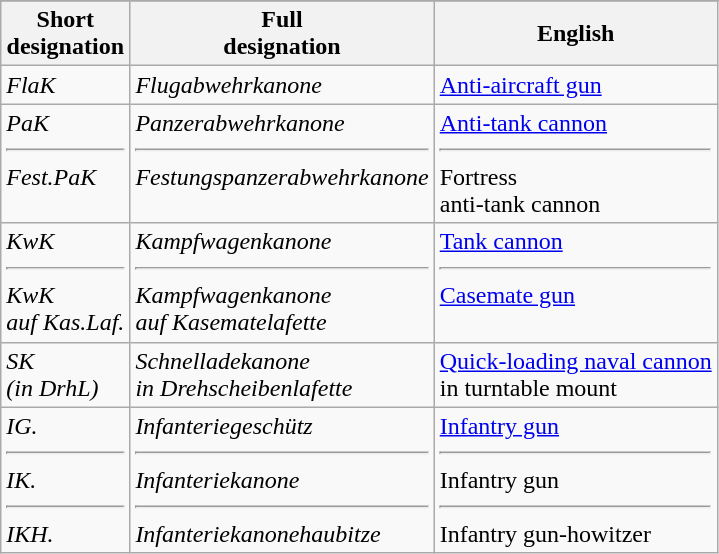<table class="wikitable mw-collapsible mw-collapsed">
<tr>
</tr>
<tr>
<th>Short<br>designation</th>
<th>Full<br>designation</th>
<th>English</th>
</tr>
<tr>
<td><em>FlaK</em></td>
<td><em>Flugabwehrkanone</em></td>
<td><a href='#'>Anti-aircraft gun</a></td>
</tr>
<tr>
<td><em>PaK<hr>Fest.PaK</em><br> </td>
<td><em>Panzerabwehrkanone<hr>Festungspanzerabwehrkanone</em><br> </td>
<td><a href='#'>Anti-tank cannon</a><hr>Fortress<br>anti-tank cannon</td>
</tr>
<tr>
<td><em>KwK<hr>KwK<br>auf Kas.Laf.</em></td>
<td><em>Kampfwagenkanone<hr>Kampfwagenkanone<br>auf Kasematelafette</em></td>
<td><a href='#'>Tank cannon</a><hr><a href='#'>Casemate gun</a><br> </td>
</tr>
<tr>
<td><em>SK<br>(in DrhL)</em></td>
<td><em>Schnelladekanone<br>in Drehscheibenlafette</em></td>
<td><a href='#'>Quick-loading naval cannon</a><br>in turntable mount</td>
</tr>
<tr>
<td><em>IG.</em><hr><em>IK.</em><hr><em>IKH.</em></td>
<td><em>Infanteriegeschütz</em><hr><em>Infanteriekanone</em><hr><em>Infanteriekanonehaubitze</em></td>
<td><a href='#'>Infantry gun</a><hr>Infantry gun<hr>Infantry gun-howitzer</td>
</tr>
</table>
